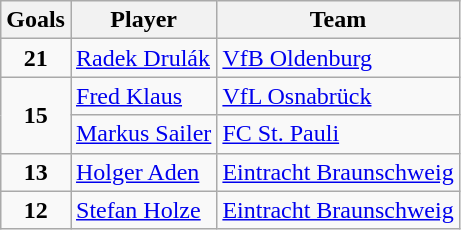<table class="wikitable">
<tr>
<th>Goals</th>
<th>Player</th>
<th>Team</th>
</tr>
<tr>
<td rowspan="1" align=center><strong>21</strong></td>
<td> <a href='#'>Radek Drulák</a></td>
<td><a href='#'>VfB Oldenburg</a></td>
</tr>
<tr>
<td rowspan="2" align=center><strong>15</strong></td>
<td> <a href='#'>Fred Klaus</a></td>
<td><a href='#'>VfL Osnabrück</a></td>
</tr>
<tr>
<td> <a href='#'>Markus Sailer</a></td>
<td><a href='#'>FC St. Pauli</a></td>
</tr>
<tr>
<td rowspan="1" align=center><strong>13</strong></td>
<td> <a href='#'>Holger Aden</a></td>
<td><a href='#'>Eintracht Braunschweig</a></td>
</tr>
<tr>
<td rowspan="1" align=center><strong>12</strong></td>
<td> <a href='#'>Stefan Holze</a></td>
<td><a href='#'>Eintracht Braunschweig</a></td>
</tr>
</table>
